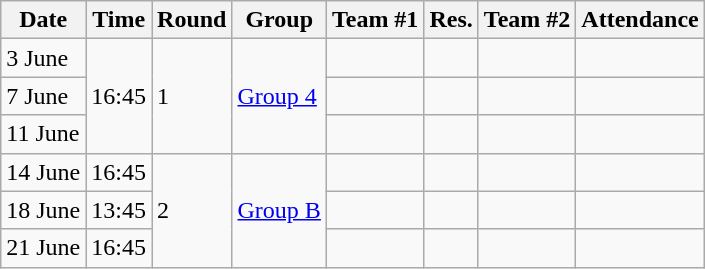<table class="wikitable"  style="text-align:left; width: ;">
<tr>
<th>Date</th>
<th>Time </th>
<th>Round</th>
<th>Group</th>
<th>Team #1</th>
<th>Res.</th>
<th>Team #2</th>
<th>Attendance</th>
</tr>
<tr>
<td>3 June</td>
<td rowspan="3">16:45</td>
<td rowspan="3">1</td>
<td rowspan="3"><a href='#'>Group 4</a></td>
<td></td>
<td></td>
<td></td>
<td></td>
</tr>
<tr>
<td>7 June</td>
<td></td>
<td></td>
<td></td>
<td></td>
</tr>
<tr>
<td>11 June</td>
<td></td>
<td style="text-align:center;"></td>
<td></td>
<td></td>
</tr>
<tr>
<td>14 June</td>
<td>16:45</td>
<td rowspan="3">2</td>
<td rowspan="3"><a href='#'>Group B</a></td>
<td></td>
<td></td>
<td></td>
<td></td>
</tr>
<tr>
<td>18 June</td>
<td>13:45</td>
<td></td>
<td></td>
<td></td>
<td></td>
</tr>
<tr>
<td>21 June</td>
<td>16:45</td>
<td></td>
<td></td>
<td></td>
<td></td>
</tr>
</table>
